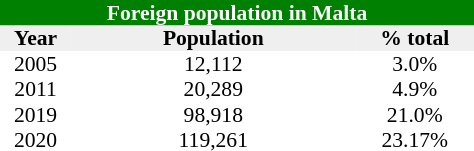<table class="toc" cellpadding="0" cellspacing="0" style="width:25%; float:right; text-align:center; clear:all; margin-left:8px; font-size:90%;">
<tr>
<th colspan="20" style="background:green; color:white;">Foreign population in Malta</th>
</tr>
<tr style="background:#efefef;">
<th width=15%>Year</th>
<th width=60%>Population</th>
<th width=25%>% total</th>
</tr>
<tr>
<td>2005</td>
<td>12,112</td>
<td>3.0%</td>
</tr>
<tr>
<td>2011</td>
<td>20,289</td>
<td>4.9%</td>
</tr>
<tr>
<td>2019</td>
<td>98,918</td>
<td>21.0%</td>
</tr>
<tr>
<td>2020</td>
<td>119,261</td>
<td>23.17%</td>
</tr>
<tr>
</tr>
</table>
